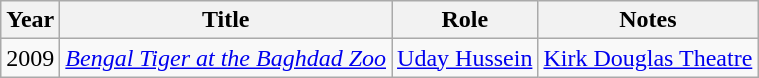<table class="wikitable sortable">
<tr>
<th>Year</th>
<th>Title</th>
<th>Role</th>
<th class="unsortable">Notes</th>
</tr>
<tr>
<td>2009</td>
<td><em><a href='#'>Bengal Tiger at the Baghdad Zoo</a></em></td>
<td><a href='#'>Uday Hussein</a></td>
<td><a href='#'>Kirk Douglas Theatre</a></td>
</tr>
</table>
